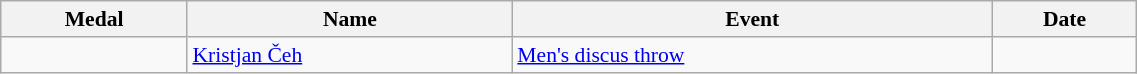<table class="wikitable" style="font-size:90%" width=60%>
<tr>
<th>Medal</th>
<th>Name</th>
<th>Event</th>
<th>Date</th>
</tr>
<tr>
<td></td>
<td><a href='#'>Kristjan Čeh</a></td>
<td><a href='#'>Men's discus throw</a></td>
<td></td>
</tr>
</table>
